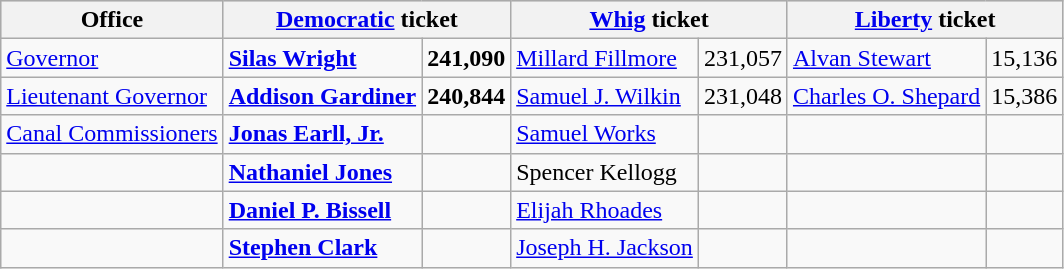<table class=wikitable>
<tr bgcolor=lightgrey>
<th>Office</th>
<th colspan="2" ><a href='#'>Democratic</a> ticket</th>
<th colspan="2" ><a href='#'>Whig</a> ticket</th>
<th colspan="2" ><a href='#'>Liberty</a> ticket</th>
</tr>
<tr>
<td><a href='#'>Governor</a></td>
<td><strong><a href='#'>Silas Wright</a></strong></td>
<td align="right"><strong>241,090</strong></td>
<td><a href='#'>Millard Fillmore</a></td>
<td align="right">231,057</td>
<td><a href='#'>Alvan Stewart</a></td>
<td align="right">15,136</td>
</tr>
<tr>
<td><a href='#'>Lieutenant Governor</a></td>
<td><strong><a href='#'>Addison Gardiner</a></strong></td>
<td align="right"><strong>240,844</strong></td>
<td><a href='#'>Samuel J. Wilkin</a></td>
<td align="right">231,048</td>
<td><a href='#'>Charles O. Shepard</a></td>
<td align="right">15,386</td>
</tr>
<tr>
<td><a href='#'>Canal Commissioners</a></td>
<td><strong><a href='#'>Jonas Earll, Jr.</a></strong></td>
<td></td>
<td><a href='#'>Samuel Works</a></td>
<td></td>
<td></td>
<td></td>
</tr>
<tr>
<td></td>
<td><strong><a href='#'>Nathaniel Jones</a></strong></td>
<td></td>
<td>Spencer Kellogg</td>
<td></td>
<td></td>
<td></td>
</tr>
<tr>
<td></td>
<td><strong><a href='#'>Daniel P. Bissell</a></strong></td>
<td></td>
<td><a href='#'>Elijah Rhoades</a></td>
<td></td>
<td></td>
<td></td>
</tr>
<tr>
<td></td>
<td><strong><a href='#'>Stephen Clark</a></strong></td>
<td></td>
<td><a href='#'>Joseph H. Jackson</a></td>
<td></td>
<td></td>
<td></td>
</tr>
</table>
